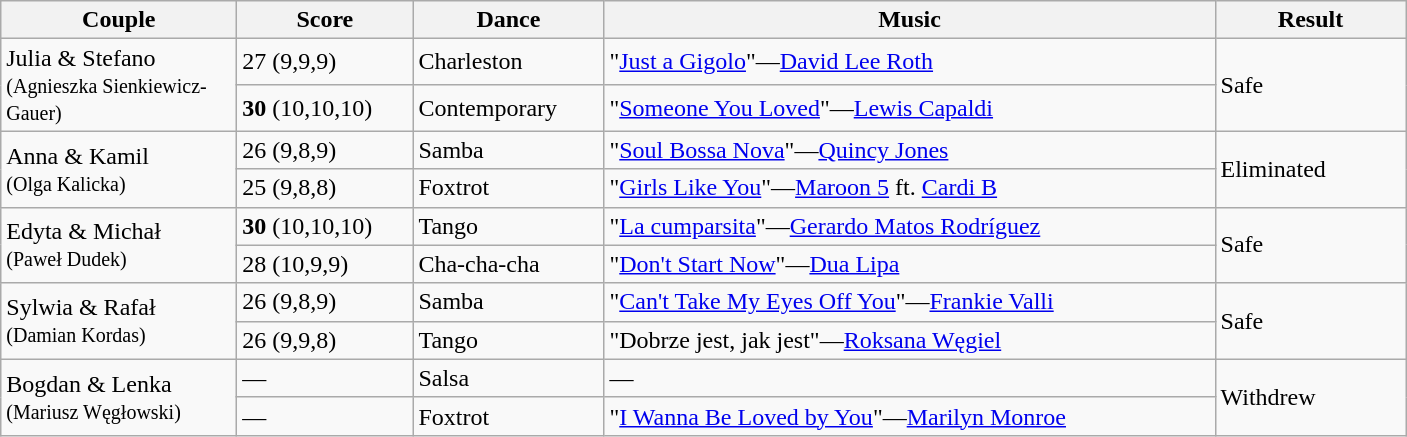<table class="wikitable">
<tr>
<th style="width:150px;">Couple</th>
<th style="width:110px;">Score</th>
<th style="width:120px;">Dance</th>
<th style="width:400px;">Music</th>
<th style="width:120px;">Result</th>
</tr>
<tr>
<td rowspan="2">Julia & Stefano<br><small>(Agnieszka Sienkiewicz-Gauer)</small></td>
<td>27 (9,9,9)</td>
<td>Charleston</td>
<td>"<a href='#'>Just a Gigolo</a>"—<a href='#'>David Lee Roth</a></td>
<td rowspan="2">Safe</td>
</tr>
<tr>
<td><strong>30</strong> (10,10,10)</td>
<td>Contemporary</td>
<td>"<a href='#'>Someone You Loved</a>"—<a href='#'>Lewis Capaldi</a></td>
</tr>
<tr>
<td rowspan="2">Anna & Kamil<br><small>(Olga Kalicka)</small></td>
<td>26 (9,8,9)</td>
<td>Samba</td>
<td>"<a href='#'>Soul Bossa Nova</a>"—<a href='#'>Quincy Jones</a></td>
<td rowspan="2">Eliminated</td>
</tr>
<tr>
<td>25 (9,8,8)</td>
<td>Foxtrot</td>
<td>"<a href='#'>Girls Like You</a>"—<a href='#'>Maroon 5</a> ft. <a href='#'>Cardi B</a></td>
</tr>
<tr>
<td rowspan="2">Edyta & Michał<br><small>(Paweł Dudek)</small></td>
<td><strong>30</strong> (10,10,10)</td>
<td>Tango</td>
<td>"<a href='#'>La cumparsita</a>"—<a href='#'>Gerardo Matos Rodríguez</a></td>
<td rowspan="2">Safe</td>
</tr>
<tr>
<td>28 (10,9,9)</td>
<td>Cha-cha-cha</td>
<td>"<a href='#'>Don't Start Now</a>"—<a href='#'>Dua Lipa</a></td>
</tr>
<tr>
<td rowspan="2">Sylwia & Rafał<br><small>(Damian Kordas)</small></td>
<td>26 (9,8,9)</td>
<td>Samba</td>
<td>"<a href='#'>Can't Take My Eyes Off You</a>"—<a href='#'>Frankie Valli</a></td>
<td rowspan="2">Safe</td>
</tr>
<tr>
<td>26 (9,9,8)</td>
<td>Tango</td>
<td>"Dobrze jest, jak jest"—<a href='#'>Roksana Węgiel</a></td>
</tr>
<tr>
<td rowspan="2">Bogdan & Lenka<br><small>(Mariusz Węgłowski)</small></td>
<td>—</td>
<td>Salsa</td>
<td>—</td>
<td rowspan="2">Withdrew</td>
</tr>
<tr>
<td>—</td>
<td>Foxtrot</td>
<td>"<a href='#'>I Wanna Be Loved by You</a>"—<a href='#'>Marilyn Monroe</a></td>
</tr>
</table>
